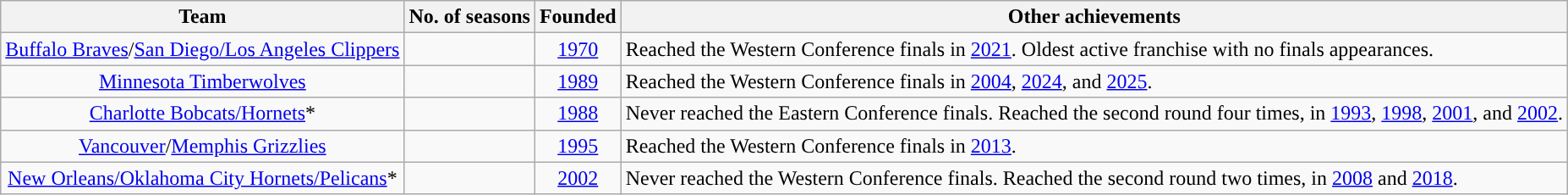<table class="wikitable sortable" style="text-align:center;">
<tr>
<th>Team</th>
<th>No. of seasons</th>
<th>Founded</th>
<th>Other achievements</th>
</tr>
<tr>
<td><a href='#'>Buffalo Braves</a>/<a href='#'>San Diego/Los Angeles Clippers</a></td>
<td></td>
<td><a href='#'>1970</a></td>
<td align="left">Reached the Western Conference finals in <a href='#'>2021</a>. Oldest active franchise with no finals appearances.</td>
</tr>
<tr>
<td><a href='#'>Minnesota Timberwolves</a></td>
<td></td>
<td><a href='#'>1989</a></td>
<td align="left">Reached the Western Conference finals in <a href='#'>2004</a>, <a href='#'>2024</a>, and <a href='#'>2025</a>.</td>
</tr>
<tr>
<td><a href='#'>Charlotte Bobcats/Hornets</a>*</td>
<td></td>
<td><a href='#'>1988</a></td>
<td align="left">Never reached the Eastern Conference finals. Reached the second round four times, in <a href='#'>1993</a>, <a href='#'>1998</a>, <a href='#'>2001</a>, and <a href='#'>2002</a>.</td>
</tr>
<tr>
<td><a href='#'>Vancouver</a>/<a href='#'>Memphis Grizzlies</a></td>
<td></td>
<td><a href='#'>1995</a></td>
<td align="left">Reached the Western Conference finals in <a href='#'>2013</a>.</td>
</tr>
<tr>
<td><a href='#'>New Orleans/Oklahoma City Hornets/Pelicans</a>*</td>
<td></td>
<td><a href='#'>2002</a></td>
<td align="left">Never reached the Western Conference finals. Reached the second round two times, in <a href='#'>2008</a> and <a href='#'>2018</a>.</td>
</tr>
</table>
